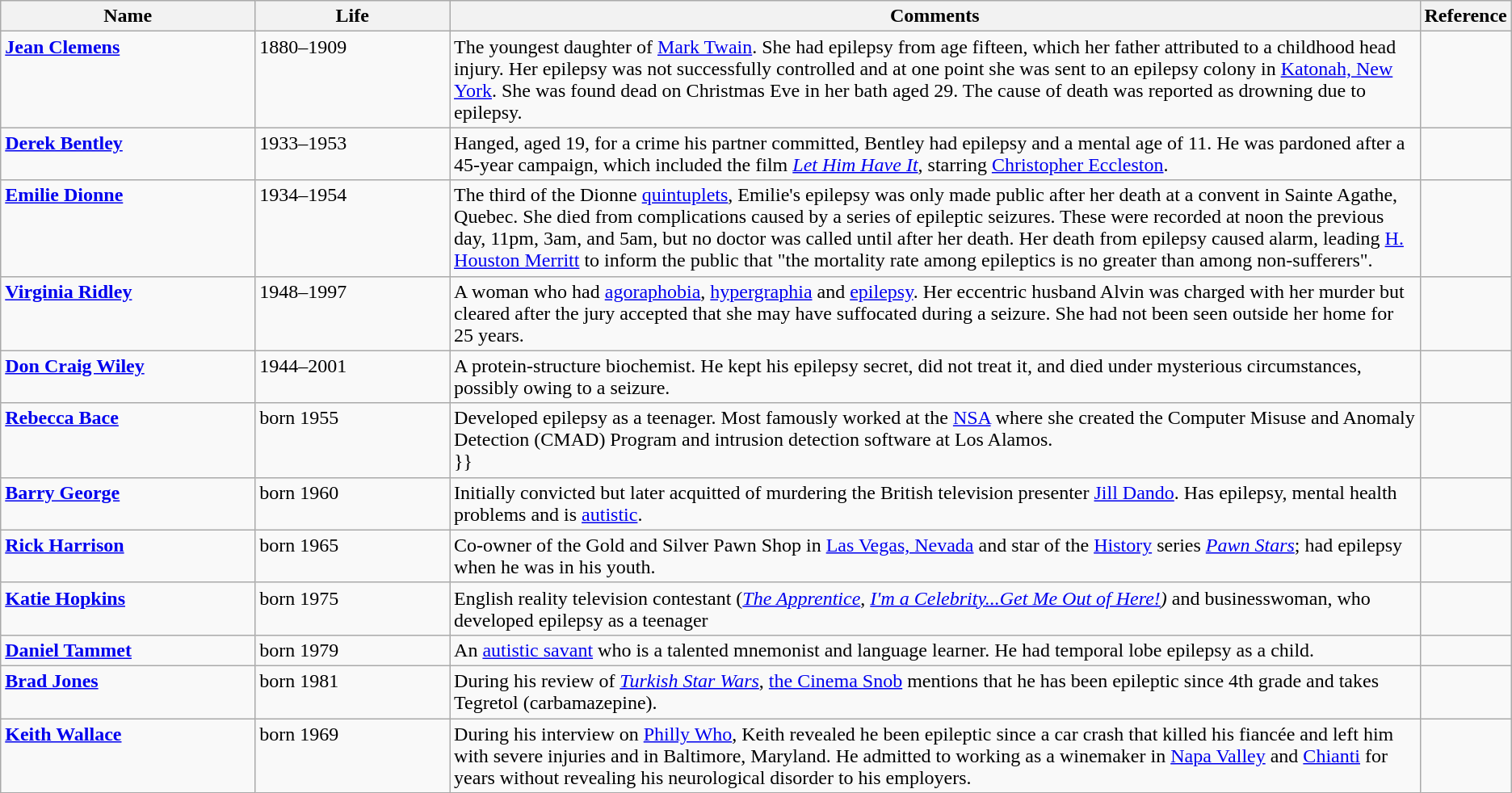<table class=wikitable>
<tr>
<th style="width:17%;">Name</th>
<th style="width:13%;">Life</th>
<th style="width:65%;">Comments</th>
<th style="width:5%;">Reference</th>
</tr>
<tr valign="top">
<td><strong><a href='#'>Jean Clemens</a></strong></td>
<td>1880–1909</td>
<td>The youngest daughter of <a href='#'>Mark Twain</a>. She had epilepsy from age fifteen, which her father attributed to a childhood head injury. Her epilepsy was not successfully controlled and at one point she was sent to an epilepsy colony in <a href='#'>Katonah, New York</a>. She was found dead on Christmas Eve in her bath aged 29. The cause of death was reported as drowning due to epilepsy.</td>
<td></td>
</tr>
<tr valign="top">
<td><strong><a href='#'>Derek Bentley</a></strong></td>
<td>1933–1953</td>
<td>Hanged, aged 19, for a crime his partner committed, Bentley had epilepsy and a mental age of 11. He was pardoned after a 45-year campaign, which included the film <em><a href='#'>Let Him Have It</a></em>, starring <a href='#'>Christopher Eccleston</a>.</td>
<td></td>
</tr>
<tr valign="top">
<td><strong><a href='#'>Emilie Dionne</a></strong></td>
<td>1934–1954</td>
<td>The third of the Dionne <a href='#'>quintuplets</a>, Emilie's epilepsy was only made public after her death at a convent in Sainte Agathe, Quebec. She died from complications caused by a series of epileptic seizures. These were recorded at noon the previous day, 11pm, 3am, and 5am, but no doctor was called until after her death. Her death from epilepsy caused alarm, leading <a href='#'>H. Houston Merritt</a> to inform the public that "the mortality rate among epileptics is no greater than among non-sufferers".</td>
<td></td>
</tr>
<tr valign="top">
<td><strong><a href='#'>Virginia Ridley</a></strong></td>
<td>1948–1997</td>
<td>A woman who had <a href='#'>agoraphobia</a>, <a href='#'>hypergraphia</a> and <a href='#'>epilepsy</a>. Her eccentric husband Alvin was charged with her murder but cleared after the jury accepted that she may have suffocated during a seizure. She had not been seen outside her home for 25 years.</td>
<td></td>
</tr>
<tr valign="top">
<td><strong><a href='#'>Don Craig Wiley</a></strong></td>
<td>1944–2001</td>
<td>A protein-structure biochemist. He kept his epilepsy secret, did not treat it, and died under mysterious circumstances, possibly owing to a seizure.</td>
<td></td>
</tr>
<tr valign="top">
<td><strong><a href='#'>Rebecca Bace</a></strong></td>
<td>born 1955</td>
<td>Developed epilepsy as a teenager. Most famously worked at the <a href='#'>NSA</a> where she created the Computer Misuse and Anomaly Detection (CMAD) Program and intrusion detection software at Los Alamos.<br>}} </ref></td>
</tr>
<tr valign="top">
<td><strong><a href='#'>Barry George</a></strong></td>
<td>born 1960</td>
<td>Initially convicted but later acquitted of murdering the British television presenter <a href='#'>Jill Dando</a>. Has epilepsy, mental health problems and is <a href='#'>autistic</a>.</td>
<td></td>
</tr>
<tr valign="top">
<td><strong><a href='#'>Rick Harrison</a></strong></td>
<td>born 1965</td>
<td>Co-owner of the Gold and Silver Pawn Shop in <a href='#'>Las Vegas, Nevada</a> and star of the <a href='#'>History</a> series <em><a href='#'>Pawn Stars</a></em>; had epilepsy when he was in his youth.</td>
<td></td>
</tr>
<tr valign="top">
<td><strong><a href='#'>Katie Hopkins</a></strong></td>
<td>born 1975</td>
<td>English reality television contestant (<em><a href='#'>The Apprentice</a></em>, <em><a href='#'>I'm a Celebrity...Get Me Out of Here!</a>)</em> and businesswoman, who developed epilepsy as a teenager</td>
<td></td>
</tr>
<tr valign="top">
<td><strong><a href='#'>Daniel Tammet</a></strong></td>
<td>born 1979</td>
<td>An <a href='#'>autistic savant</a> who is a talented mnemonist and language learner. He had temporal lobe epilepsy as a child.</td>
<td></td>
</tr>
<tr valign="top">
<td><strong><a href='#'>Brad Jones</a></strong></td>
<td>born 1981</td>
<td>During his review of <em><a href='#'>Turkish Star Wars</a></em>, <a href='#'>the Cinema Snob</a> mentions that he has been epileptic since 4th grade and takes Tegretol (carbamazepine).</td>
<td></td>
</tr>
<tr valign="top">
<td><strong><a href='#'>Keith Wallace</a></strong></td>
<td>born 1969</td>
<td>During his interview on <a href='#'>Philly Who</a>, Keith revealed he been epileptic since a car crash that killed his fiancée and left him with severe injuries and in Baltimore, Maryland. He admitted to working as a winemaker in <a href='#'>Napa Valley</a> and <a href='#'>Chianti</a> for years without revealing his neurological disorder to his employers.</td>
<td></td>
</tr>
</table>
